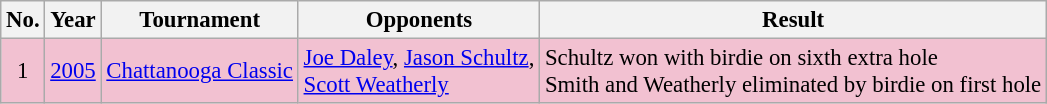<table class="wikitable" style="font-size:95%;">
<tr>
<th>No.</th>
<th>Year</th>
<th>Tournament</th>
<th>Opponents</th>
<th>Result</th>
</tr>
<tr style="background:#F2C1D1;">
<td align=center>1</td>
<td><a href='#'>2005</a></td>
<td><a href='#'>Chattanooga Classic</a></td>
<td> <a href='#'>Joe Daley</a>,  <a href='#'>Jason Schultz</a>,<br> <a href='#'>Scott Weatherly</a></td>
<td>Schultz won with birdie on sixth extra hole<br>Smith and Weatherly eliminated by birdie on first hole</td>
</tr>
</table>
